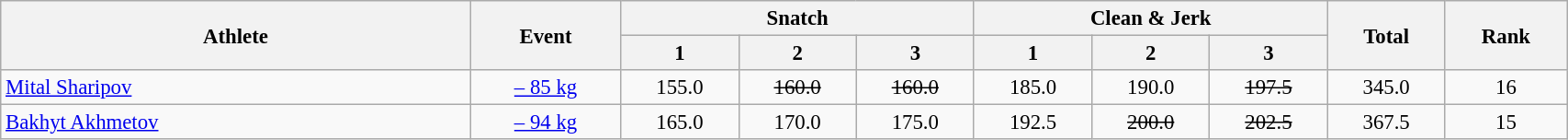<table class=wikitable style="font-size:95%" width="90%">
<tr>
<th rowspan="2">Athlete</th>
<th rowspan="2">Event</th>
<th colspan="3">Snatch</th>
<th colspan="3">Clean & Jerk</th>
<th rowspan="2">Total</th>
<th rowspan="2">Rank</th>
</tr>
<tr>
<th>1</th>
<th>2</th>
<th>3</th>
<th>1</th>
<th>2</th>
<th>3</th>
</tr>
<tr>
<td width=30%><a href='#'>Mital Sharipov</a></td>
<td align=center><a href='#'>– 85 kg</a></td>
<td align=center>155.0</td>
<td align=center><s>160.0</s></td>
<td align=center><s>160.0</s></td>
<td align=center>185.0</td>
<td align=center>190.0</td>
<td align=center><s>197.5</s></td>
<td align=center>345.0</td>
<td align=center>16</td>
</tr>
<tr>
<td width=30%><a href='#'>Bakhyt Akhmetov</a></td>
<td align=center><a href='#'>– 94 kg</a></td>
<td align=center>165.0</td>
<td align=center>170.0</td>
<td align=center>175.0</td>
<td align=center>192.5</td>
<td align=center><s>200.0</s></td>
<td align=center><s>202.5</s></td>
<td align=center>367.5</td>
<td align=center>15</td>
</tr>
</table>
